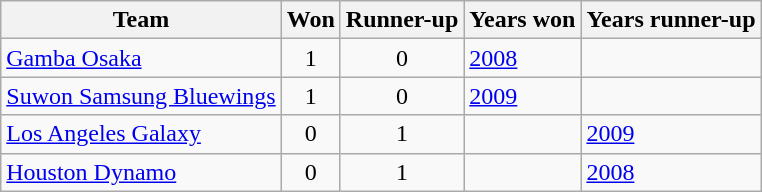<table class="wikitable sortable">
<tr>
<th>Team</th>
<th>Won</th>
<th>Runner-up</th>
<th>Years won</th>
<th>Years runner-up</th>
</tr>
<tr>
<td> <a href='#'>Gamba Osaka</a></td>
<td align=center>1</td>
<td align=center>0</td>
<td><a href='#'>2008</a></td>
<td></td>
</tr>
<tr>
<td> <a href='#'>Suwon Samsung Bluewings</a></td>
<td align=center>1</td>
<td align=center>0</td>
<td><a href='#'>2009</a></td>
<td></td>
</tr>
<tr>
<td> <a href='#'>Los Angeles Galaxy</a></td>
<td align=center>0</td>
<td align=center>1</td>
<td></td>
<td><a href='#'>2009</a></td>
</tr>
<tr>
<td> <a href='#'>Houston Dynamo</a></td>
<td align=center>0</td>
<td align=center>1</td>
<td></td>
<td><a href='#'>2008</a></td>
</tr>
</table>
